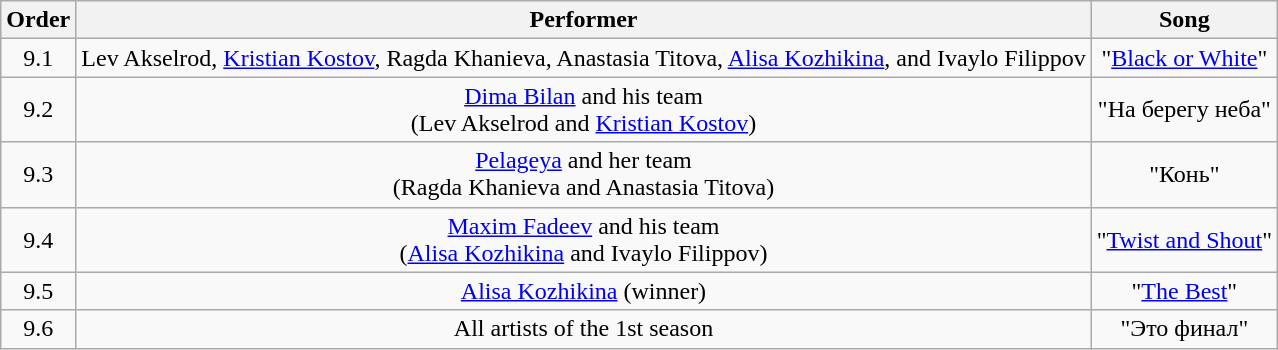<table class="wikitable" style="text-align:center;">
<tr>
<th>Order</th>
<th>Performer</th>
<th>Song</th>
</tr>
<tr>
<td>9.1</td>
<td>Lev Akselrod, <a href='#'>Kristian Kostov</a>, Ragda Khanieva, Anastasia Titova, <a href='#'>Alisa Kozhikina</a>, and Ivaylo Filippov</td>
<td>"<a href='#'>Black or White</a>"</td>
</tr>
<tr>
<td>9.2</td>
<td><a href='#'>Dima Bilan</a> and his team <br> (Lev Akselrod and <a href='#'>Kristian Kostov</a>)</td>
<td>"На берегу неба"</td>
</tr>
<tr>
<td>9.3</td>
<td><a href='#'>Pelageya</a> and her team <br> (Ragda Khanieva and Anastasia Titova)</td>
<td>"Конь"</td>
</tr>
<tr>
<td>9.4</td>
<td><a href='#'>Maxim Fadeev</a> and his team <br> (<a href='#'>Alisa Kozhikina</a> and Ivaylo Filippov)</td>
<td>"<a href='#'>Twist and Shout</a>"</td>
</tr>
<tr>
<td>9.5</td>
<td><a href='#'>Alisa Kozhikina</a> (winner)</td>
<td>"<a href='#'>The Best</a>"</td>
</tr>
<tr>
<td>9.6</td>
<td>All artists of the 1st season</td>
<td>"Это финал"</td>
</tr>
</table>
